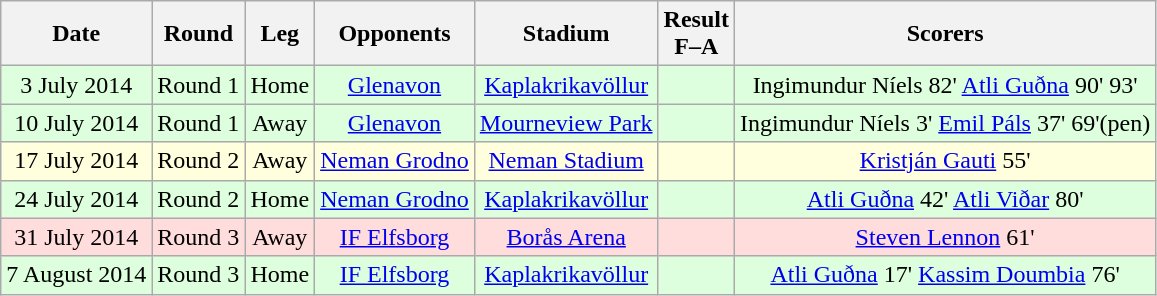<table class="wikitable" style="text-align:center">
<tr>
<th>Date</th>
<th>Round</th>
<th>Leg</th>
<th>Opponents</th>
<th>Stadium</th>
<th>Result<br>F–A</th>
<th>Scorers</th>
</tr>
<tr bgcolor="#ddffdd">
<td>3 July 2014</td>
<td>Round 1</td>
<td>Home</td>
<td><a href='#'>Glenavon</a></td>
<td><a href='#'>Kaplakrikavöllur</a></td>
<td></td>
<td>Ingimundur Níels 82' <a href='#'>Atli Guðna</a> 90' 93'</td>
</tr>
<tr bgcolor="#ddffdd">
<td>10 July 2014</td>
<td>Round 1</td>
<td>Away</td>
<td><a href='#'>Glenavon</a></td>
<td><a href='#'>Mourneview Park</a></td>
<td></td>
<td>Ingimundur Níels 3' <a href='#'>Emil Páls</a> 37' 69'(pen)</td>
</tr>
<tr bgcolor="#ffffdd">
<td>17 July 2014</td>
<td>Round 2</td>
<td>Away</td>
<td><a href='#'>Neman Grodno</a></td>
<td><a href='#'>Neman Stadium</a></td>
<td></td>
<td><a href='#'>Kristján Gauti</a> 55'</td>
</tr>
<tr bgcolor="#ddffdd">
<td>24 July 2014</td>
<td>Round 2</td>
<td>Home</td>
<td><a href='#'>Neman Grodno</a></td>
<td><a href='#'>Kaplakrikavöllur</a></td>
<td></td>
<td><a href='#'>Atli Guðna</a> 42' <a href='#'>Atli Viðar</a> 80'</td>
</tr>
<tr bgcolor="#ffdddd">
<td>31 July 2014</td>
<td>Round 3</td>
<td>Away</td>
<td><a href='#'>IF Elfsborg</a></td>
<td><a href='#'>Borås Arena</a></td>
<td></td>
<td><a href='#'>Steven Lennon</a> 61'</td>
</tr>
<tr bgcolor="#ddffdd">
<td>7 August 2014</td>
<td>Round 3</td>
<td>Home</td>
<td><a href='#'>IF Elfsborg</a></td>
<td><a href='#'>Kaplakrikavöllur</a></td>
<td></td>
<td><a href='#'>Atli Guðna</a> 17' <a href='#'>Kassim Doumbia</a> 76'</td>
</tr>
</table>
